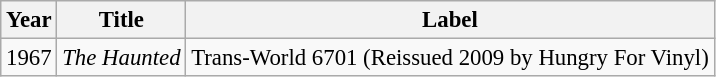<table class="wikitable" style="font-size:95%;">
<tr>
<th>Year</th>
<th>Title</th>
<th>Label</th>
</tr>
<tr>
<td>1967</td>
<td><em>The Haunted</em></td>
<td>Trans-World 6701 (Reissued 2009 by Hungry For Vinyl)</td>
</tr>
</table>
